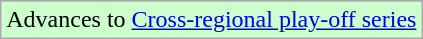<table class="wikitable">
<tr>
</tr>
<tr width=10px bgcolor="#ccffcc">
<td>Advances to <a href='#'>Cross-regional play-off series</a></td>
</tr>
</table>
